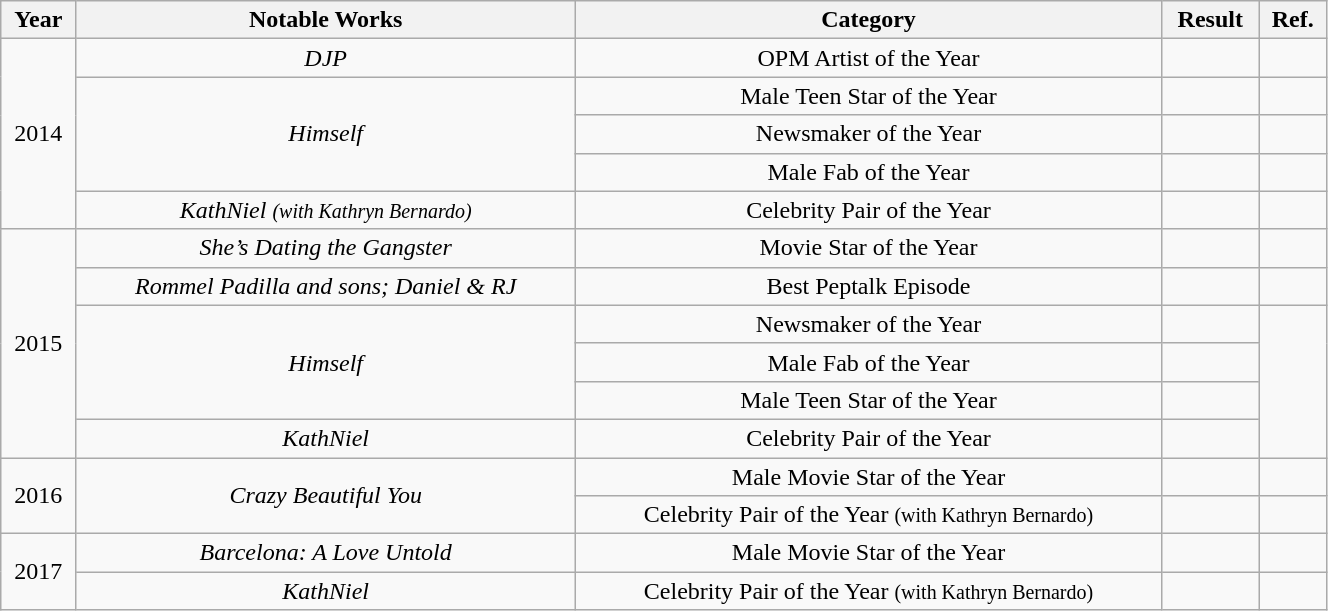<table class="wikitable" style="text-align:center" width=70%>
<tr>
<th>Year</th>
<th>Notable Works</th>
<th>Category</th>
<th>Result</th>
<th>Ref.</th>
</tr>
<tr>
<td rowspan=5>2014</td>
<td><em>DJP</em></td>
<td>OPM Artist of the Year</td>
<td></td>
<td></td>
</tr>
<tr>
<td rowspan="3"><em>Himself</em></td>
<td>Male Teen Star of the Year</td>
<td></td>
<td></td>
</tr>
<tr>
<td>Newsmaker of the Year</td>
<td></td>
<td></td>
</tr>
<tr>
<td>Male Fab of the Year</td>
<td></td>
<td></td>
</tr>
<tr>
<td><em>KathNiel <small>(with Kathryn Bernardo)</small></em></td>
<td>Celebrity Pair of the Year</td>
<td></td>
<td></td>
</tr>
<tr>
<td rowspan=6>2015</td>
<td><em>She’s Dating the Gangster</em></td>
<td>Movie Star of the Year</td>
<td></td>
<td></td>
</tr>
<tr>
<td><em>Rommel Padilla and sons; Daniel & RJ</em></td>
<td>Best Peptalk Episode</td>
<td></td>
<td></td>
</tr>
<tr>
<td rowspan="3"><em>Himself</em></td>
<td>Newsmaker of the Year</td>
<td></td>
<td rowspan=4></td>
</tr>
<tr>
<td>Male Fab of the Year</td>
<td></td>
</tr>
<tr>
<td>Male Teen Star of the Year</td>
<td></td>
</tr>
<tr>
<td><em>KathNiel</em></td>
<td>Celebrity Pair of the Year</td>
<td></td>
</tr>
<tr>
<td rowspan="2">2016</td>
<td rowspan="2"><em>Crazy Beautiful You</em></td>
<td>Male Movie Star of the Year</td>
<td></td>
<td></td>
</tr>
<tr>
<td>Celebrity Pair of the Year <small>(with Kathryn Bernardo)</small></td>
<td></td>
<td></td>
</tr>
<tr>
<td rowspan="2">2017</td>
<td><em>Barcelona: A Love Untold</em></td>
<td>Male Movie Star of the Year</td>
<td></td>
<td></td>
</tr>
<tr>
<td><em>KathNiel</em></td>
<td>Celebrity Pair of the Year <small>(with Kathryn Bernardo)</small></td>
<td></td>
<td></td>
</tr>
</table>
